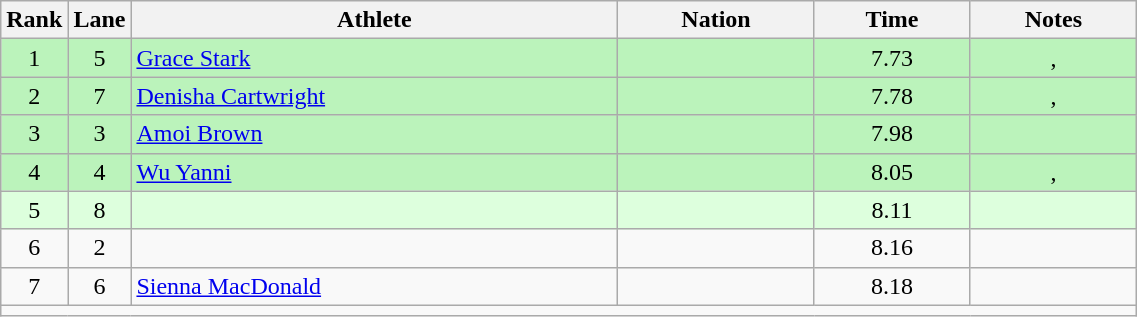<table class="wikitable sortable" style="text-align:center;width: 60%;">
<tr>
<th scope="col" style="width: 10px;">Rank</th>
<th scope="col" style="width: 10px;">Lane</th>
<th scope="col">Athlete</th>
<th scope="col">Nation</th>
<th scope="col">Time</th>
<th scope="col">Notes</th>
</tr>
<tr bgcolor=bbf3bb>
<td>1</td>
<td>5</td>
<td align=left><a href='#'>Grace Stark</a></td>
<td align=left></td>
<td>7.73</td>
<td>, </td>
</tr>
<tr bgcolor=bbf3bb>
<td>2</td>
<td>7</td>
<td align=left><a href='#'>Denisha Cartwright</a></td>
<td align=left></td>
<td>7.78</td>
<td>, </td>
</tr>
<tr bgcolor=bbf3bb>
<td>3</td>
<td>3</td>
<td align=left><a href='#'>Amoi Brown</a></td>
<td align=left></td>
<td>7.98</td>
<td></td>
</tr>
<tr bgcolor=bbf3bb>
<td>4</td>
<td>4</td>
<td align=left><a href='#'>Wu Yanni</a></td>
<td align=left></td>
<td>8.05</td>
<td>, </td>
</tr>
<tr bgcolor=ddffdd>
<td>5</td>
<td>8</td>
<td align=left></td>
<td align=left></td>
<td>8.11</td>
<td></td>
</tr>
<tr>
<td>6</td>
<td>2</td>
<td align=left></td>
<td align=left></td>
<td>8.16</td>
<td></td>
</tr>
<tr>
<td>7</td>
<td>6</td>
<td align=left><a href='#'>Sienna MacDonald</a></td>
<td align=left></td>
<td>8.18</td>
<td></td>
</tr>
<tr class="sortbottom">
<td colspan="6"></td>
</tr>
</table>
